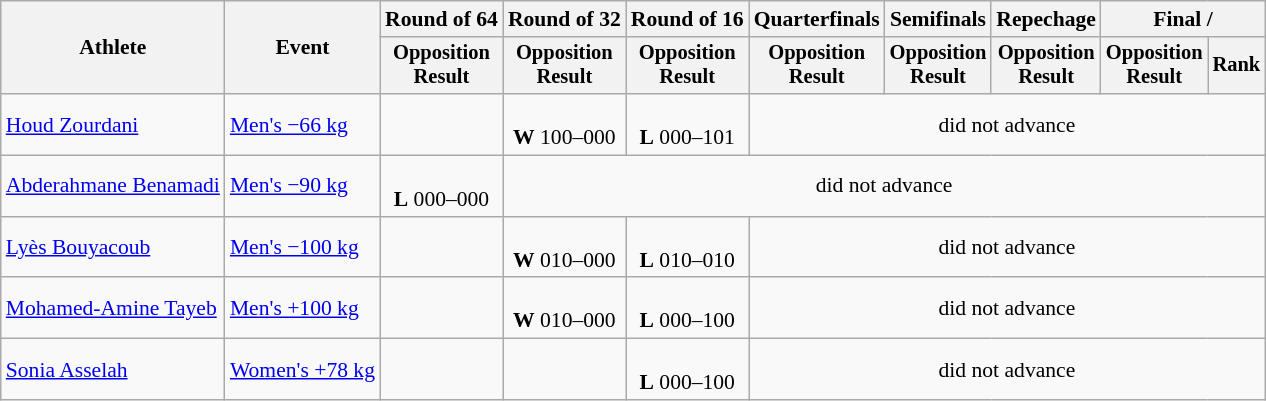<table class="wikitable" style="font-size:90%">
<tr>
<th rowspan="2">Athlete</th>
<th rowspan="2">Event</th>
<th>Round of 64</th>
<th>Round of 32</th>
<th>Round of 16</th>
<th>Quarterfinals</th>
<th>Semifinals</th>
<th>Repechage</th>
<th colspan=2>Final / </th>
</tr>
<tr style="font-size:95%">
<th>Opposition<br>Result</th>
<th>Opposition<br>Result</th>
<th>Opposition<br>Result</th>
<th>Opposition<br>Result</th>
<th>Opposition<br>Result</th>
<th>Opposition<br>Result</th>
<th>Opposition<br>Result</th>
<th>Rank</th>
</tr>
<tr align=center>
<td align=left><a href='#'>Houd Zourdani</a></td>
<td align=left><a href='#'>Men's −66 kg</a></td>
<td></td>
<td><br><strong>W</strong> 100–000</td>
<td><br><strong>L</strong> 000–101</td>
<td colspan=5>did not advance</td>
</tr>
<tr align=center>
<td align=left><a href='#'>Abderahmane Benamadi</a></td>
<td align=left><a href='#'>Men's −90 kg</a></td>
<td><br><strong>L</strong> 000–000 </td>
<td colspan=7>did not advance</td>
</tr>
<tr align=center>
<td align=left><a href='#'>Lyès Bouyacoub</a></td>
<td align=left><a href='#'>Men's −100 kg</a></td>
<td></td>
<td><br><strong>W</strong> 010–000</td>
<td><br><strong>L</strong> 010–010 </td>
<td colspan=5>did not advance</td>
</tr>
<tr align=center>
<td align=left><a href='#'>Mohamed-Amine Tayeb</a></td>
<td align=left><a href='#'>Men's +100 kg</a></td>
<td></td>
<td><br><strong>W</strong> 010–000</td>
<td><br><strong>L</strong> 000–100</td>
<td colspan=5>did not advance</td>
</tr>
<tr align=center>
<td align=left><a href='#'>Sonia Asselah</a></td>
<td align=left><a href='#'>Women's +78 kg</a></td>
<td></td>
<td></td>
<td><br><strong>L</strong> 000–100</td>
<td colspan=5>did not advance</td>
</tr>
</table>
